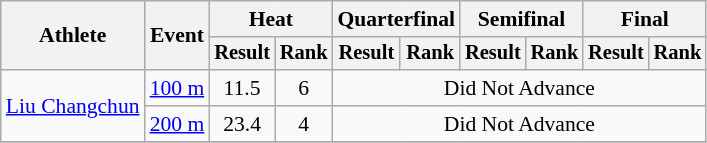<table class="wikitable" style="font-size:90%">
<tr>
<th rowspan=2>Athlete</th>
<th rowspan=2>Event</th>
<th colspan=2>Heat</th>
<th colspan=2>Quarterfinal</th>
<th colspan=2>Semifinal</th>
<th colspan=2>Final</th>
</tr>
<tr style="font-size:95%">
<th>Result</th>
<th>Rank</th>
<th>Result</th>
<th>Rank</th>
<th>Result</th>
<th>Rank</th>
<th>Result</th>
<th>Rank</th>
</tr>
<tr align=center>
<td rowspan=2><a href='#'>Liu Changchun</a></td>
<td align="left"><a href='#'>100 m</a></td>
<td>11.5</td>
<td>6</td>
<td colspan=6>Did Not Advance</td>
</tr>
<tr align=center>
<td align="left"><a href='#'>200 m</a></td>
<td>23.4</td>
<td>4</td>
<td colspan=6>Did Not Advance</td>
</tr>
<tr align=center>
</tr>
</table>
